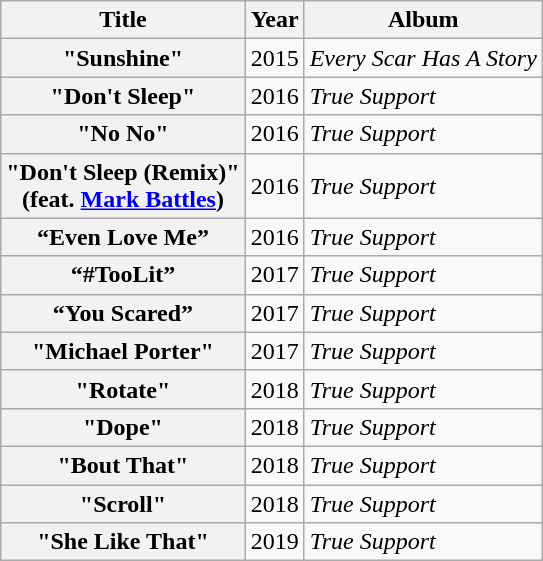<table class="wikitable">
<tr>
<th>Title</th>
<th>Year</th>
<th>Album</th>
</tr>
<tr>
<th>"Sunshine"</th>
<td>2015</td>
<td><em>Every Scar Has A Story</em></td>
</tr>
<tr>
<th>"Don't Sleep"</th>
<td>2016</td>
<td><em>True Support</em></td>
</tr>
<tr>
<th>"No No"</th>
<td>2016</td>
<td><em>True Support</em></td>
</tr>
<tr>
<th>"Don't Sleep (Remix)"<br>(feat. <a href='#'>Mark Battles</a>)</th>
<td>2016</td>
<td><em>True Support</em></td>
</tr>
<tr>
<th>“Even Love Me”</th>
<td>2016</td>
<td><em>True Support</em></td>
</tr>
<tr>
<th>“#TooLit”</th>
<td>2017</td>
<td><em>True Support</em></td>
</tr>
<tr>
<th>“You Scared”</th>
<td>2017</td>
<td><em>True Support</em></td>
</tr>
<tr>
<th>"Michael Porter"</th>
<td>2017</td>
<td><em>True Support</em></td>
</tr>
<tr>
<th>"Rotate"</th>
<td>2018</td>
<td><em>True Support</em></td>
</tr>
<tr>
<th>"Dope"</th>
<td>2018</td>
<td><em>True Support</em></td>
</tr>
<tr>
<th>"Bout That"</th>
<td>2018</td>
<td><em>True Support</em></td>
</tr>
<tr>
<th>"Scroll"</th>
<td>2018</td>
<td><em>True Support</em></td>
</tr>
<tr>
<th>"She Like That"</th>
<td>2019</td>
<td><em>True Support</em></td>
</tr>
</table>
